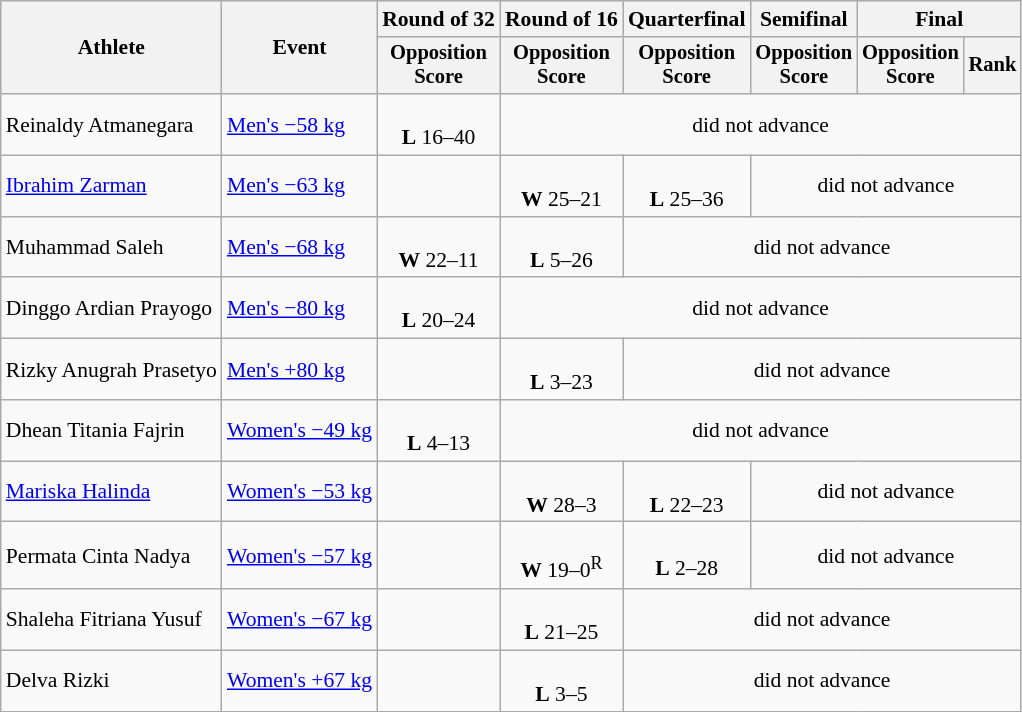<table class=wikitable style=font-size:90%;text-align:center>
<tr>
<th rowspan=2>Athlete</th>
<th rowspan=2>Event</th>
<th>Round of 32</th>
<th>Round of 16</th>
<th>Quarterfinal</th>
<th>Semifinal</th>
<th colspan=2>Final</th>
</tr>
<tr style=font-size:95%>
<th>Opposition<br>Score</th>
<th>Opposition<br>Score</th>
<th>Opposition<br>Score</th>
<th>Opposition<br>Score</th>
<th>Opposition<br>Score</th>
<th>Rank</th>
</tr>
<tr>
<td align=left>Reinaldy Atmanegara</td>
<td align=left><a href='#'>Men's −58 kg</a></td>
<td><br><strong>L</strong> 16–40</td>
<td colspan=5>did not advance</td>
</tr>
<tr>
<td align=left><a href='#'>Ibrahim Zarman</a></td>
<td align=left><a href='#'>Men's −63 kg</a></td>
<td></td>
<td><br><strong>W</strong> 25–21</td>
<td><br><strong>L</strong> 25–36</td>
<td colspan=3>did not advance</td>
</tr>
<tr>
<td align=left>Muhammad Saleh</td>
<td align=left><a href='#'>Men's −68 kg</a></td>
<td><br><strong>W</strong> 22–11</td>
<td><br><strong>L</strong> 5–26</td>
<td colspan=4>did not advance</td>
</tr>
<tr>
<td align=left>Dinggo Ardian Prayogo</td>
<td align=left><a href='#'>Men's −80 kg</a></td>
<td><br><strong>L</strong> 20–24</td>
<td colspan=5>did not advance</td>
</tr>
<tr>
<td align=left>Rizky Anugrah Prasetyo</td>
<td align=left><a href='#'>Men's +80 kg</a></td>
<td></td>
<td><br><strong>L</strong> 3–23</td>
<td colspan=4>did not advance</td>
</tr>
<tr>
<td align=left>Dhean Titania Fajrin</td>
<td align=left><a href='#'>Women's −49 kg</a></td>
<td><br><strong>L</strong> 4–13</td>
<td colspan=5>did not advance</td>
</tr>
<tr>
<td align=left><a href='#'>Mariska Halinda</a></td>
<td align=left><a href='#'>Women's −53 kg</a></td>
<td></td>
<td><br><strong>W</strong> 28–3</td>
<td><br><strong>L</strong> 22–23</td>
<td colspan=3>did not advance</td>
</tr>
<tr>
<td align=left>Permata Cinta Nadya</td>
<td align=left><a href='#'>Women's −57 kg</a></td>
<td></td>
<td><br><strong>W</strong> 19–0<sup>R</sup></td>
<td><br><strong>L</strong> 2–28</td>
<td colspan=3>did not advance</td>
</tr>
<tr>
<td align=left>Shaleha Fitriana Yusuf</td>
<td align=left><a href='#'>Women's −67 kg</a></td>
<td></td>
<td><br><strong>L</strong> 21–25</td>
<td colspan=4>did not advance</td>
</tr>
<tr>
<td align=left>Delva Rizki</td>
<td align=left><a href='#'>Women's +67 kg</a></td>
<td></td>
<td><br><strong>L</strong> 3–5</td>
<td colspan=4>did not advance</td>
</tr>
</table>
